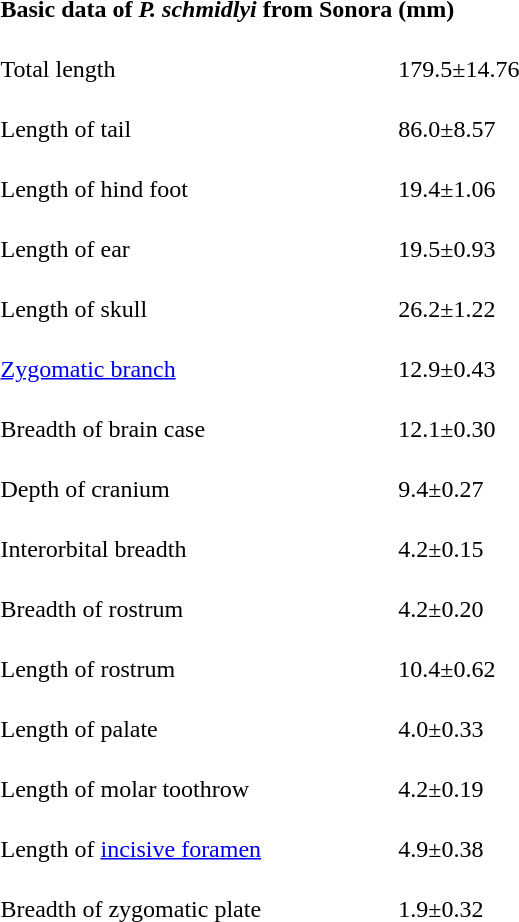<table class="MsoTableGrid">
<tr>
<td><br><strong>Basic data of <em>P. schmidlyi</em> from Sonora</strong></td>
<td><br><strong>(mm)</strong></td>
</tr>
<tr>
<td><br>Total length</td>
<td><br>179.5±14.76</td>
</tr>
<tr>
<td><br>Length of tail</td>
<td><br>86.0±8.57</td>
</tr>
<tr>
<td><br>Length of hind foot</td>
<td><br>19.4±1.06</td>
</tr>
<tr>
<td><br>Length of ear</td>
<td><br>19.5±0.93</td>
</tr>
<tr>
<td><br>Length of skull</td>
<td><br>26.2±1.22</td>
</tr>
<tr>
<td><br><a href='#'>Zygomatic branch</a></td>
<td><br>12.9±0.43</td>
</tr>
<tr>
<td><br>Breadth of brain case</td>
<td><br>12.1±0.30</td>
</tr>
<tr>
<td><br>Depth of cranium</td>
<td><br>9.4±0.27</td>
</tr>
<tr>
<td><br>Interorbital breadth</td>
<td><br>4.2±0.15</td>
</tr>
<tr>
<td><br>Breadth of rostrum</td>
<td><br>4.2±0.20</td>
</tr>
<tr>
<td><br>Length of rostrum</td>
<td><br>10.4±0.62</td>
</tr>
<tr>
<td><br>Length of palate</td>
<td><br>4.0±0.33</td>
</tr>
<tr>
<td><br>Length of molar toothrow</td>
<td><br>4.2±0.19</td>
</tr>
<tr>
<td><br>Length of <a href='#'>incisive foramen</a></td>
<td><br>4.9±0.38</td>
</tr>
<tr>
<td><br>Breadth of zygomatic plate</td>
<td><br>1.9±0.32</td>
</tr>
</table>
